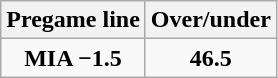<table class="wikitable">
<tr align="center">
<th style=>Pregame line</th>
<th style=>Over/under</th>
</tr>
<tr align="center">
<td><strong>MIA −1.5</strong></td>
<td><strong>46.5</strong></td>
</tr>
</table>
